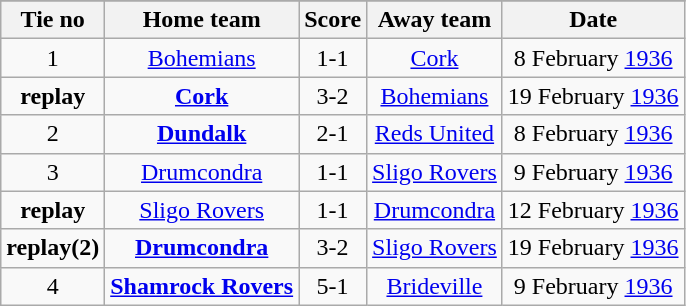<table class="wikitable" style="text-align: center">
<tr>
</tr>
<tr>
<th>Tie no</th>
<th>Home team</th>
<th>Score</th>
<th>Away team</th>
<th>Date</th>
</tr>
<tr>
<td>1</td>
<td><a href='#'>Bohemians</a></td>
<td>1-1</td>
<td><a href='#'>Cork</a></td>
<td>8 February <a href='#'>1936</a></td>
</tr>
<tr>
<td><strong>replay</strong></td>
<td><strong><a href='#'>Cork</a></strong></td>
<td>3-2</td>
<td><a href='#'>Bohemians</a></td>
<td>19 February <a href='#'>1936</a></td>
</tr>
<tr>
<td>2</td>
<td><strong><a href='#'>Dundalk</a></strong></td>
<td>2-1</td>
<td><a href='#'>Reds United</a></td>
<td>8 February <a href='#'>1936</a></td>
</tr>
<tr>
<td>3</td>
<td><a href='#'>Drumcondra</a></td>
<td>1-1</td>
<td><a href='#'>Sligo Rovers</a></td>
<td>9 February <a href='#'>1936</a></td>
</tr>
<tr>
<td><strong>replay</strong></td>
<td><a href='#'>Sligo Rovers</a></td>
<td>1-1</td>
<td><a href='#'>Drumcondra</a></td>
<td>12 February <a href='#'>1936</a></td>
</tr>
<tr>
<td><strong>replay(2)</strong></td>
<td><strong><a href='#'>Drumcondra</a></strong></td>
<td>3-2</td>
<td><a href='#'>Sligo Rovers</a></td>
<td>19 February <a href='#'>1936</a></td>
</tr>
<tr>
<td>4</td>
<td><strong><a href='#'>Shamrock Rovers</a></strong></td>
<td>5-1</td>
<td><a href='#'>Brideville</a></td>
<td>9 February <a href='#'>1936</a></td>
</tr>
</table>
